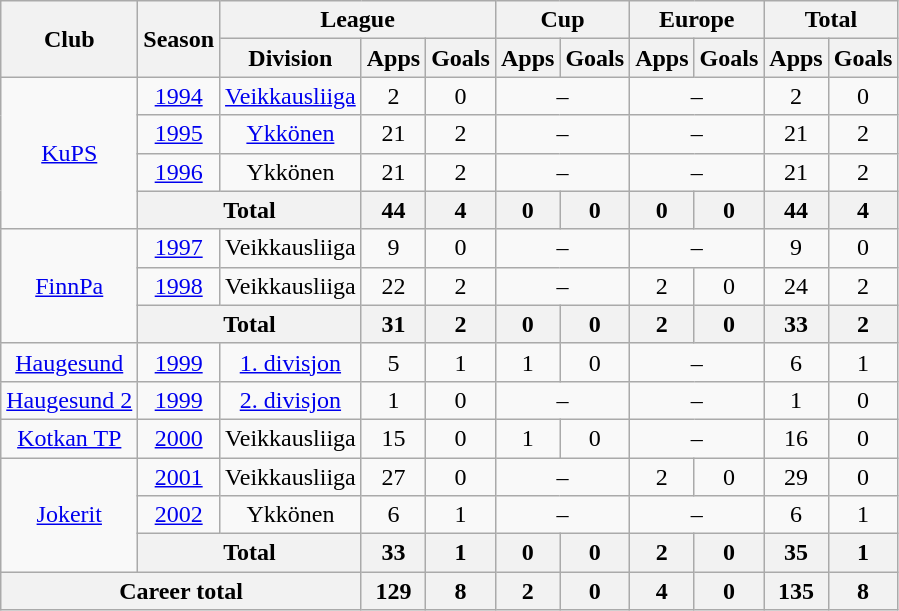<table class="wikitable" style="text-align:center">
<tr>
<th rowspan="2">Club</th>
<th rowspan="2">Season</th>
<th colspan="3">League</th>
<th colspan="2">Cup</th>
<th colspan="2">Europe</th>
<th colspan="2">Total</th>
</tr>
<tr>
<th>Division</th>
<th>Apps</th>
<th>Goals</th>
<th>Apps</th>
<th>Goals</th>
<th>Apps</th>
<th>Goals</th>
<th>Apps</th>
<th>Goals</th>
</tr>
<tr>
<td rowspan=4><a href='#'>KuPS</a></td>
<td><a href='#'>1994</a></td>
<td><a href='#'>Veikkausliiga</a></td>
<td>2</td>
<td>0</td>
<td colspan=2>–</td>
<td colspan=2>–</td>
<td>2</td>
<td>0</td>
</tr>
<tr>
<td><a href='#'>1995</a></td>
<td><a href='#'>Ykkönen</a></td>
<td>21</td>
<td>2</td>
<td colspan=2>–</td>
<td colspan=2>–</td>
<td>21</td>
<td>2</td>
</tr>
<tr>
<td><a href='#'>1996</a></td>
<td>Ykkönen</td>
<td>21</td>
<td>2</td>
<td colspan=2>–</td>
<td colspan=2>–</td>
<td>21</td>
<td>2</td>
</tr>
<tr>
<th colspan=2>Total</th>
<th>44</th>
<th>4</th>
<th>0</th>
<th>0</th>
<th>0</th>
<th>0</th>
<th>44</th>
<th>4</th>
</tr>
<tr>
<td rowspan=3><a href='#'>FinnPa</a></td>
<td><a href='#'>1997</a></td>
<td>Veikkausliiga</td>
<td>9</td>
<td>0</td>
<td colspan=2>–</td>
<td colspan=2>–</td>
<td>9</td>
<td>0</td>
</tr>
<tr>
<td><a href='#'>1998</a></td>
<td>Veikkausliiga</td>
<td>22</td>
<td>2</td>
<td colspan=2>–</td>
<td>2</td>
<td>0</td>
<td>24</td>
<td>2</td>
</tr>
<tr>
<th colspan=2>Total</th>
<th>31</th>
<th>2</th>
<th>0</th>
<th>0</th>
<th>2</th>
<th>0</th>
<th>33</th>
<th>2</th>
</tr>
<tr>
<td><a href='#'>Haugesund</a></td>
<td><a href='#'>1999</a></td>
<td><a href='#'>1. divisjon</a></td>
<td>5</td>
<td>1</td>
<td>1</td>
<td>0</td>
<td colspan=2>–</td>
<td>6</td>
<td>1</td>
</tr>
<tr>
<td><a href='#'>Haugesund 2</a></td>
<td><a href='#'>1999</a></td>
<td><a href='#'>2. divisjon</a></td>
<td>1</td>
<td>0</td>
<td colspan=2>–</td>
<td colspan=2>–</td>
<td>1</td>
<td>0</td>
</tr>
<tr>
<td><a href='#'>Kotkan TP</a></td>
<td><a href='#'>2000</a></td>
<td>Veikkausliiga</td>
<td>15</td>
<td>0</td>
<td>1</td>
<td>0</td>
<td colspan=2>–</td>
<td>16</td>
<td>0</td>
</tr>
<tr>
<td rowspan=3><a href='#'>Jokerit</a></td>
<td><a href='#'>2001</a></td>
<td>Veikkausliiga</td>
<td>27</td>
<td>0</td>
<td colspan=2>–</td>
<td>2</td>
<td>0</td>
<td>29</td>
<td>0</td>
</tr>
<tr>
<td><a href='#'>2002</a></td>
<td>Ykkönen</td>
<td>6</td>
<td>1</td>
<td colspan=2>–</td>
<td colspan=2>–</td>
<td>6</td>
<td>1</td>
</tr>
<tr>
<th colspan=2>Total</th>
<th>33</th>
<th>1</th>
<th>0</th>
<th>0</th>
<th>2</th>
<th>0</th>
<th>35</th>
<th>1</th>
</tr>
<tr>
<th colspan="3">Career total</th>
<th>129</th>
<th>8</th>
<th>2</th>
<th>0</th>
<th>4</th>
<th>0</th>
<th>135</th>
<th>8</th>
</tr>
</table>
